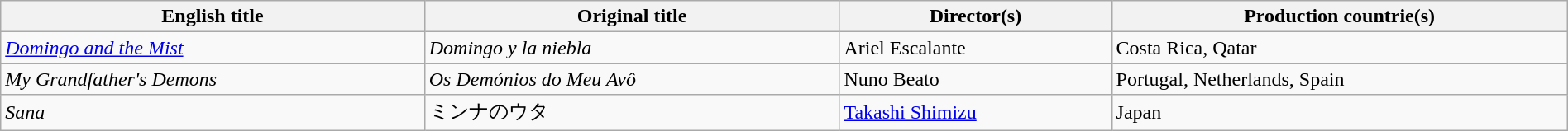<table class="sortable wikitable" style="width:100%; margin-bottom:4px">
<tr>
<th scope="col">English title</th>
<th scope="col">Original title</th>
<th scope="col">Director(s)</th>
<th scope="col">Production countrie(s)</th>
</tr>
<tr>
<td><em><a href='#'>Domingo and the Mist</a></em></td>
<td><em>Domingo y la niebla</em></td>
<td>Ariel Escalante</td>
<td>Costa Rica, Qatar</td>
</tr>
<tr>
<td><em>My Grandfather's Demons</em></td>
<td><em>Os Demónios do Meu Avô</em></td>
<td>Nuno Beato</td>
<td>Portugal, Netherlands, Spain</td>
</tr>
<tr>
<td><em>Sana</em></td>
<td>ミンナのウタ</td>
<td><a href='#'>Takashi Shimizu</a></td>
<td>Japan</td>
</tr>
</table>
